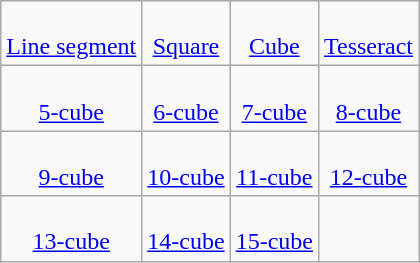<table class="wikitable skin-invert-image">
<tr align=center valign=bottom>
<td><br><a href='#'>Line segment</a></td>
<td><br><a href='#'>Square</a></td>
<td><br><a href='#'>Cube</a></td>
<td><br><a href='#'>Tesseract</a></td>
</tr>
<tr align=center>
<td><br><a href='#'>5-cube</a></td>
<td><br><a href='#'>6-cube</a></td>
<td><br><a href='#'>7-cube</a></td>
<td><br><a href='#'>8-cube</a></td>
</tr>
<tr align=center>
<td><br><a href='#'>9-cube</a></td>
<td><br><a href='#'>10-cube</a></td>
<td><br><a href='#'>11-cube</a></td>
<td><br><a href='#'>12-cube</a></td>
</tr>
<tr align=center>
<td><br><a href='#'>13-cube</a></td>
<td><br><a href='#'>14-cube</a></td>
<td><br><a href='#'>15-cube</a></td>
<td></td>
</tr>
</table>
